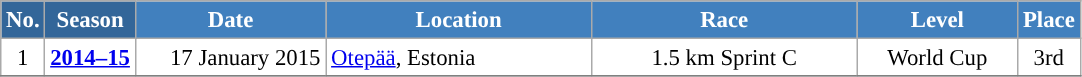<table class="wikitable sortable" style="font-size:95%; text-align:center; border:grey solid 1px; border-collapse:collapse; background:#ffffff;">
<tr style="background:#efefef;">
<th style="background-color:#369; color:white;">No.</th>
<th style="background-color:#369; color:white;">Season</th>
<th style="background-color:#4180be; color:white; width:120px;">Date</th>
<th style="background-color:#4180be; color:white; width:170px;">Location</th>
<th style="background-color:#4180be; color:white; width:170px;">Race</th>
<th style="background-color:#4180be; color:white; width:100px;">Level</th>
<th style="background-color:#4180be; color:white;">Place</th>
</tr>
<tr>
<td align=center>1</td>
<td rowspan=1 align=center><strong><a href='#'>2014–15</a></strong></td>
<td align=right>17 January 2015</td>
<td align=left> <a href='#'>Otepää</a>, Estonia</td>
<td>1.5 km Sprint C</td>
<td>World Cup</td>
<td>3rd</td>
</tr>
<tr>
</tr>
</table>
